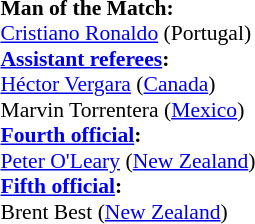<table width=50% style="font-size: 90%">
<tr>
<td><br><strong>Man of the Match:</strong>
<br><a href='#'>Cristiano Ronaldo</a> (Portugal)<br><strong><a href='#'>Assistant referees</a>:</strong>
<br><a href='#'>Héctor Vergara</a> (<a href='#'>Canada</a>)
<br>Marvin Torrentera (<a href='#'>Mexico</a>)
<br><strong><a href='#'>Fourth official</a>:</strong>
<br><a href='#'>Peter O'Leary</a> (<a href='#'>New Zealand</a>)
<br><strong><a href='#'>Fifth official</a>:</strong>
<br>Brent Best (<a href='#'>New Zealand</a>)</td>
</tr>
</table>
